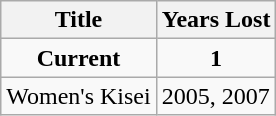<table class="wikitable">
<tr>
<th>Title</th>
<th>Years Lost</th>
</tr>
<tr>
<td align="center"><strong>Current</strong></td>
<td align="center"><strong>1</strong></td>
</tr>
<tr>
<td> Women's Kisei</td>
<td>2005, 2007</td>
</tr>
</table>
